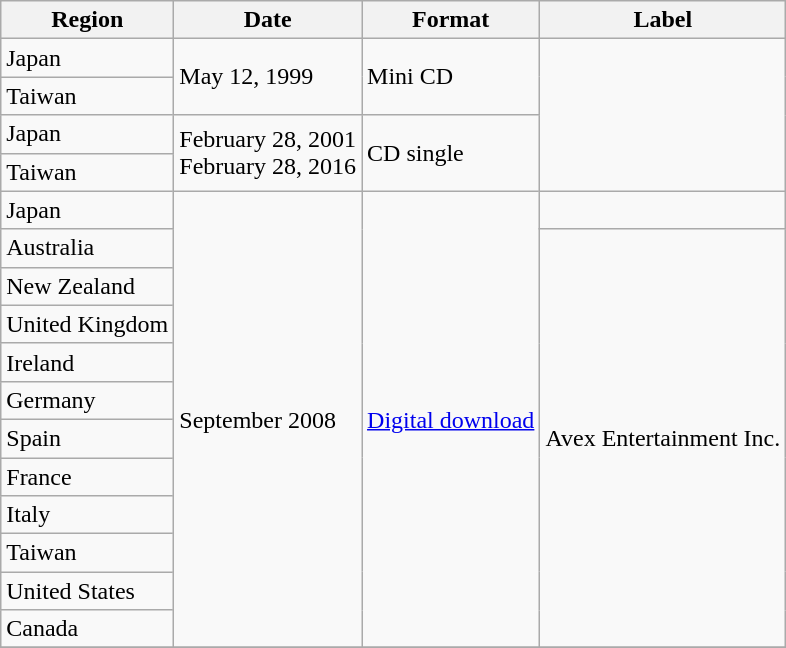<table class="wikitable plainrowheaders">
<tr>
<th scope="col">Region</th>
<th scope="col">Date</th>
<th scope="col">Format</th>
<th scope="col">Label</th>
</tr>
<tr>
<td>Japan</td>
<td rowspan="2">May 12, 1999</td>
<td rowspan="2">Mini CD</td>
<td rowspan="4"></td>
</tr>
<tr>
<td>Taiwan</td>
</tr>
<tr>
<td>Japan</td>
<td rowspan="2">February 28, 2001<br>February 28, 2016</td>
<td rowspan="2">CD single</td>
</tr>
<tr>
<td>Taiwan</td>
</tr>
<tr>
<td>Japan</td>
<td rowspan="12">September 2008</td>
<td rowspan="12"><a href='#'>Digital download</a></td>
<td></td>
</tr>
<tr>
<td>Australia</td>
<td rowspan="11">Avex Entertainment Inc.</td>
</tr>
<tr>
<td>New Zealand</td>
</tr>
<tr>
<td>United Kingdom</td>
</tr>
<tr>
<td>Ireland</td>
</tr>
<tr>
<td>Germany</td>
</tr>
<tr>
<td>Spain</td>
</tr>
<tr>
<td>France</td>
</tr>
<tr>
<td>Italy</td>
</tr>
<tr>
<td>Taiwan</td>
</tr>
<tr>
<td>United States</td>
</tr>
<tr>
<td>Canada</td>
</tr>
<tr>
</tr>
</table>
